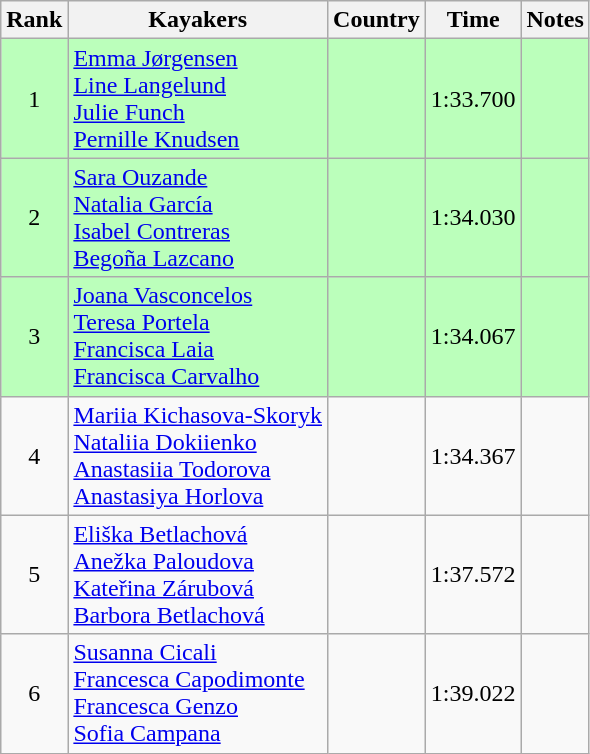<table class="wikitable" style="text-align:center">
<tr>
<th>Rank</th>
<th>Kayakers</th>
<th>Country</th>
<th>Time</th>
<th>Notes</th>
</tr>
<tr bgcolor=bbffbb>
<td>1</td>
<td align="left"><a href='#'>Emma Jørgensen</a><br><a href='#'>Line Langelund</a><br><a href='#'>Julie Funch</a><br><a href='#'>Pernille Knudsen</a></td>
<td align="left"></td>
<td>1:33.700</td>
<td></td>
</tr>
<tr bgcolor=bbffbb>
<td>2</td>
<td align="left"><a href='#'>Sara Ouzande</a><br><a href='#'>Natalia García</a><br><a href='#'>Isabel Contreras</a><br><a href='#'>Begoña Lazcano</a></td>
<td align="left"></td>
<td>1:34.030</td>
<td></td>
</tr>
<tr bgcolor=bbffbb>
<td>3</td>
<td align="left"><a href='#'>Joana Vasconcelos</a><br><a href='#'>Teresa Portela</a><br><a href='#'>Francisca Laia</a><br><a href='#'>Francisca Carvalho</a></td>
<td align="left"></td>
<td>1:34.067</td>
<td></td>
</tr>
<tr>
<td>4</td>
<td align="left"><a href='#'>Mariia Kichasova-Skoryk</a><br><a href='#'>Nataliia Dokiienko</a><br><a href='#'>Anastasiia Todorova</a><br><a href='#'>Anastasiya Horlova</a></td>
<td align="left"></td>
<td>1:34.367</td>
<td></td>
</tr>
<tr>
<td>5</td>
<td align="left"><a href='#'>Eliška Betlachová</a><br><a href='#'>Anežka Paloudova</a><br><a href='#'>Kateřina Zárubová</a><br><a href='#'>Barbora Betlachová</a></td>
<td align="left"></td>
<td>1:37.572</td>
<td></td>
</tr>
<tr>
<td>6</td>
<td align="left"><a href='#'>Susanna Cicali</a><br><a href='#'>Francesca Capodimonte</a><br><a href='#'>Francesca Genzo</a><br><a href='#'>Sofia Campana</a></td>
<td align="left"></td>
<td>1:39.022</td>
<td></td>
</tr>
</table>
